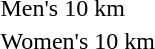<table>
<tr>
<td>Men's 10 km</td>
<td nowrap></td>
<td nowrap></td>
<td nowrap></td>
</tr>
<tr>
<td>Women's 10 km</td>
<td></td>
<td></td>
<td nowrap></td>
</tr>
</table>
